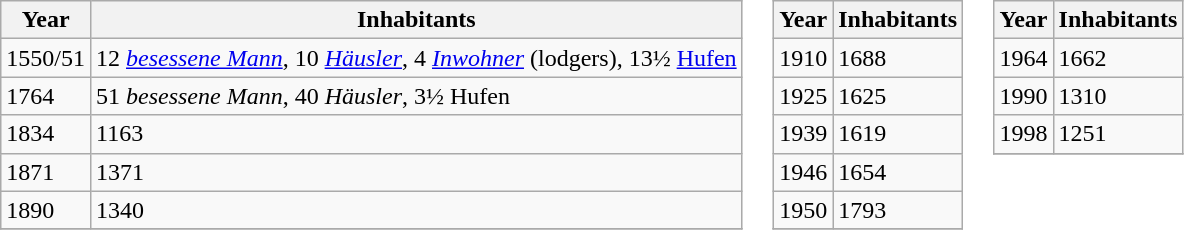<table border="0" cellpadding="2" cellspacing="0">
<tr>
<td valign="top"><br><table class="wikitable">
<tr>
<th>Year</th>
<th>Inhabitants </th>
</tr>
<tr>
<td>1550/51</td>
<td>12 <em><a href='#'>besessene Mann</a></em>, 10 <em><a href='#'>Häusler</a></em>, 4 <em><a href='#'>Inwohner</a></em> (lodgers), 13½ <a href='#'>Hufen</a></td>
</tr>
<tr>
<td>1764</td>
<td>51 <em>besessene Mann</em>, 40 <em>Häusler</em>, 3½ Hufen</td>
</tr>
<tr>
<td>1834</td>
<td>1163</td>
</tr>
<tr>
<td>1871</td>
<td>1371</td>
</tr>
<tr>
<td>1890</td>
<td>1340</td>
</tr>
<tr>
</tr>
</table>
</td>
<td valign="top"><br><table class="wikitable">
<tr>
<th>Year</th>
<th>Inhabitants</th>
</tr>
<tr>
<td>1910</td>
<td>1688</td>
</tr>
<tr>
<td>1925</td>
<td>1625</td>
</tr>
<tr>
<td>1939</td>
<td>1619</td>
</tr>
<tr>
<td>1946</td>
<td>1654</td>
</tr>
<tr>
<td>1950</td>
<td>1793</td>
</tr>
<tr>
</tr>
</table>
</td>
<td valign="top"><br><table class="wikitable">
<tr>
<th>Year</th>
<th>Inhabitants</th>
</tr>
<tr>
<td>1964</td>
<td>1662</td>
</tr>
<tr>
<td>1990</td>
<td>1310</td>
</tr>
<tr>
<td>1998</td>
<td>1251</td>
</tr>
<tr>
</tr>
</table>
</td>
</tr>
</table>
